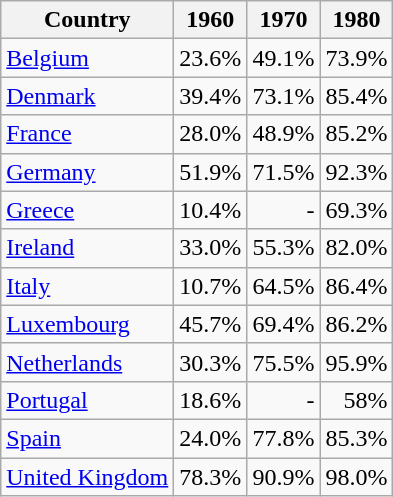<table class="wikitable sortable" style="text-align: right">
<tr>
<th valign="top">Country</th>
<th valign="top">1960</th>
<th valign="top">1970</th>
<th valign="top">1980</th>
</tr>
<tr>
<td style="text-align:left;"><a href='#'>Belgium</a></td>
<td>23.6%</td>
<td>49.1%</td>
<td>73.9%</td>
</tr>
<tr>
<td style="text-align:left;"><a href='#'>Denmark</a></td>
<td>39.4%</td>
<td>73.1%</td>
<td>85.4%</td>
</tr>
<tr>
<td style="text-align:left;"><a href='#'>France</a></td>
<td>28.0%</td>
<td>48.9%</td>
<td>85.2%</td>
</tr>
<tr>
<td style="text-align:left;"><a href='#'>Germany</a></td>
<td>51.9%</td>
<td>71.5%</td>
<td>92.3%</td>
</tr>
<tr>
<td style="text-align:left;"><a href='#'>Greece</a></td>
<td>10.4%</td>
<td>-</td>
<td>69.3%</td>
</tr>
<tr>
<td style="text-align:left;"><a href='#'>Ireland</a></td>
<td>33.0%</td>
<td>55.3%</td>
<td>82.0%</td>
</tr>
<tr>
<td style="text-align:left;"><a href='#'>Italy</a></td>
<td>10.7%</td>
<td>64.5%</td>
<td>86.4%</td>
</tr>
<tr>
<td style="text-align:left;"><a href='#'>Luxembourg</a></td>
<td>45.7%</td>
<td>69.4%</td>
<td>86.2%</td>
</tr>
<tr>
<td style="text-align:left;"><a href='#'>Netherlands</a></td>
<td>30.3%</td>
<td>75.5%</td>
<td>95.9%</td>
</tr>
<tr>
<td style="text-align:left;"><a href='#'>Portugal</a></td>
<td>18.6%</td>
<td>-</td>
<td>58%</td>
</tr>
<tr>
<td style="text-align:left;"><a href='#'>Spain</a></td>
<td>24.0%</td>
<td>77.8%</td>
<td>85.3%</td>
</tr>
<tr>
<td style="text-align:left;"><a href='#'>United Kingdom</a></td>
<td>78.3%</td>
<td>90.9%</td>
<td>98.0%</td>
</tr>
</table>
